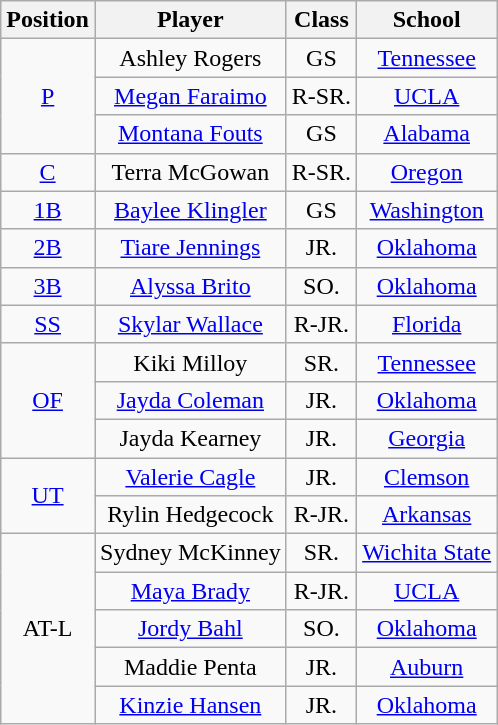<table class="wikitable">
<tr>
<th>Position</th>
<th>Player</th>
<th>Class</th>
<th>School</th>
</tr>
<tr align=center>
<td rowspan=3><a href='#'>P</a></td>
<td>Ashley Rogers</td>
<td>GS</td>
<td><a href='#'>Tennessee</a></td>
</tr>
<tr align=center>
<td><a href='#'>Megan Faraimo</a></td>
<td>R-SR.</td>
<td><a href='#'>UCLA</a></td>
</tr>
<tr align=center>
<td><a href='#'>Montana Fouts</a></td>
<td>GS</td>
<td><a href='#'>Alabama</a></td>
</tr>
<tr align=center>
<td rowspan=1><a href='#'>C</a></td>
<td>Terra McGowan</td>
<td>R-SR.</td>
<td><a href='#'>Oregon</a></td>
</tr>
<tr align=center>
<td rowspan=1><a href='#'>1B</a></td>
<td><a href='#'>Baylee Klingler</a></td>
<td>GS</td>
<td><a href='#'>Washington</a></td>
</tr>
<tr align=center>
<td rowspan=1><a href='#'>2B</a></td>
<td><a href='#'>Tiare Jennings</a></td>
<td>JR.</td>
<td><a href='#'>Oklahoma</a></td>
</tr>
<tr align=center>
<td rowspan=1><a href='#'>3B</a></td>
<td><a href='#'>Alyssa Brito</a></td>
<td>SO.</td>
<td><a href='#'>Oklahoma</a></td>
</tr>
<tr align=center>
<td rowspan=1><a href='#'>SS</a></td>
<td><a href='#'>Skylar Wallace</a></td>
<td>R-JR.</td>
<td><a href='#'>Florida</a></td>
</tr>
<tr align=center>
<td rowspan=3><a href='#'>OF</a></td>
<td>Kiki Milloy</td>
<td>SR.</td>
<td><a href='#'>Tennessee</a></td>
</tr>
<tr align=center>
<td><a href='#'>Jayda Coleman</a></td>
<td>JR.</td>
<td><a href='#'>Oklahoma</a></td>
</tr>
<tr align=center>
<td>Jayda Kearney</td>
<td>JR.</td>
<td><a href='#'>Georgia</a></td>
</tr>
<tr align=center>
<td rowspan=2><a href='#'>UT</a></td>
<td><a href='#'>Valerie Cagle</a></td>
<td>JR.</td>
<td><a href='#'>Clemson</a></td>
</tr>
<tr align=center>
<td>Rylin Hedgecock</td>
<td>R-JR.</td>
<td><a href='#'>Arkansas</a></td>
</tr>
<tr align=center>
<td rowspan=5>AT-L</td>
<td>Sydney McKinney</td>
<td>SR.</td>
<td><a href='#'>Wichita State</a></td>
</tr>
<tr align=center>
<td><a href='#'>Maya Brady</a></td>
<td>R-JR.</td>
<td><a href='#'>UCLA</a></td>
</tr>
<tr align=center>
<td><a href='#'>Jordy Bahl</a></td>
<td>SO.</td>
<td><a href='#'>Oklahoma</a></td>
</tr>
<tr align=center>
<td>Maddie Penta</td>
<td>JR.</td>
<td><a href='#'>Auburn</a></td>
</tr>
<tr align=center>
<td><a href='#'>Kinzie Hansen</a></td>
<td>JR.</td>
<td><a href='#'>Oklahoma</a></td>
</tr>
</table>
